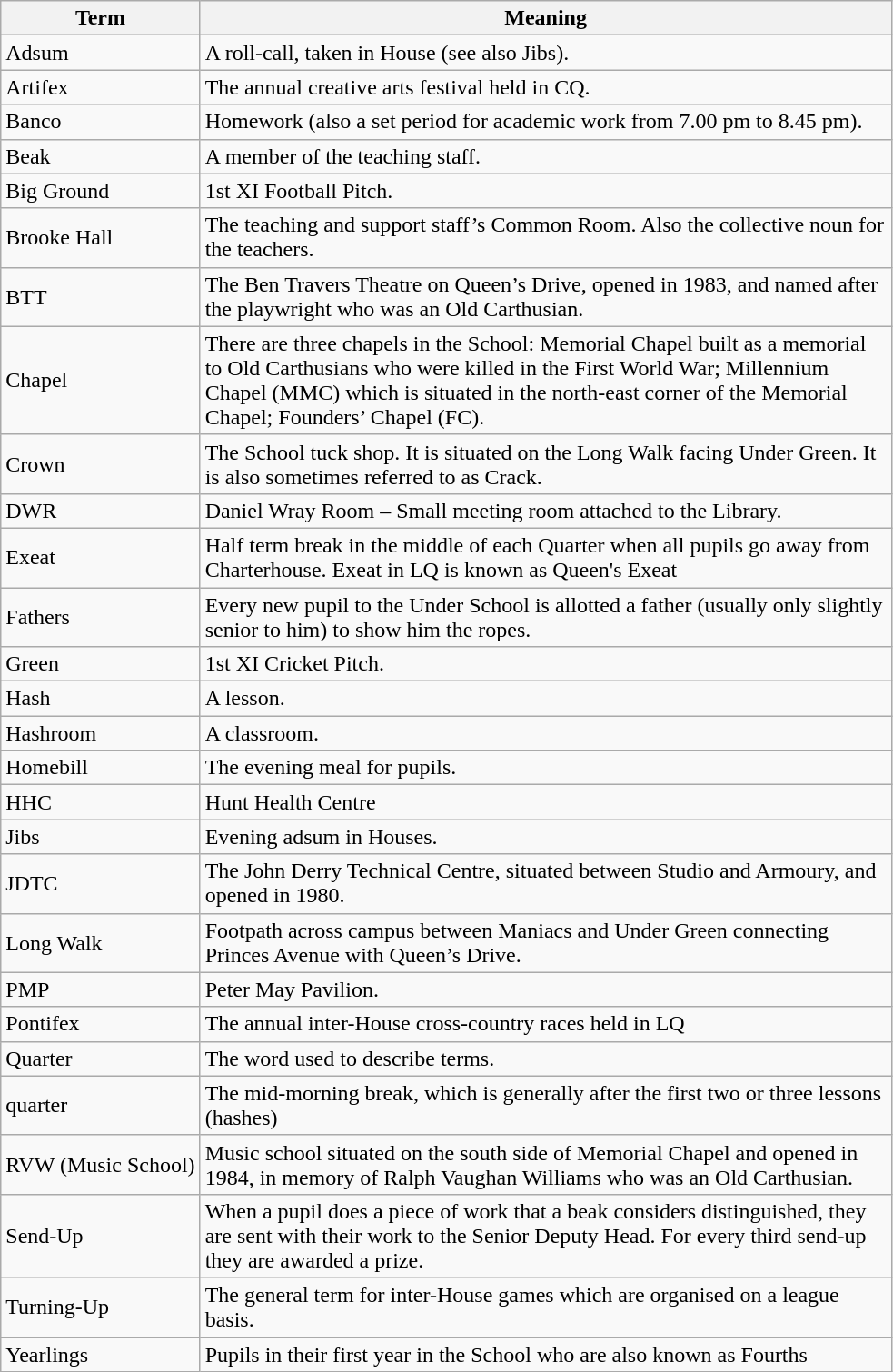<table class="wikitable">
<tr>
<th>Term</th>
<th width=500px>Meaning</th>
</tr>
<tr>
<td>Adsum</td>
<td>A roll-call, taken in House (see also Jibs).</td>
</tr>
<tr>
<td>Artifex</td>
<td>The annual creative arts festival held in CQ.</td>
</tr>
<tr>
<td>Banco</td>
<td>Homework (also a set period for academic work from 7.00 pm to 8.45 pm).</td>
</tr>
<tr>
<td>Beak</td>
<td>A member of the teaching staff.</td>
</tr>
<tr>
<td>Big Ground</td>
<td>1st XI Football Pitch.</td>
</tr>
<tr>
<td>Brooke Hall</td>
<td>The teaching and support staff’s Common Room. Also the collective noun for the teachers.</td>
</tr>
<tr>
<td>BTT</td>
<td>The Ben Travers Theatre on Queen’s Drive, opened in 1983, and named after the playwright who was an Old Carthusian.</td>
</tr>
<tr>
<td>Chapel</td>
<td>There are three chapels in the School: Memorial Chapel built as a memorial to Old Carthusians who were killed in the First World War; Millennium Chapel (MMC) which is situated in the north-east corner of the Memorial Chapel; Founders’ Chapel (FC).</td>
</tr>
<tr>
<td>Crown</td>
<td>The School tuck shop. It is situated on the Long Walk facing Under Green. It is also sometimes referred to as Crack.</td>
</tr>
<tr>
<td>DWR</td>
<td>Daniel Wray Room – Small meeting room attached to the Library.</td>
</tr>
<tr>
<td>Exeat</td>
<td>Half term break in the middle of each Quarter when all pupils go away from Charterhouse. Exeat in LQ is known as Queen's Exeat</td>
</tr>
<tr>
<td>Fathers</td>
<td>Every new pupil to the Under School is allotted a father (usually only slightly senior to him) to show him the ropes.</td>
</tr>
<tr>
<td>Green</td>
<td>1st XI Cricket Pitch.</td>
</tr>
<tr>
<td>Hash</td>
<td>A lesson.</td>
</tr>
<tr>
<td>Hashroom</td>
<td>A classroom.</td>
</tr>
<tr>
<td>Homebill</td>
<td>The evening meal for pupils.</td>
</tr>
<tr>
<td>HHC</td>
<td>Hunt Health Centre</td>
</tr>
<tr>
<td>Jibs</td>
<td>Evening adsum in Houses.</td>
</tr>
<tr>
<td>JDTC</td>
<td>The John Derry Technical Centre, situated between Studio and Armoury, and opened in 1980.</td>
</tr>
<tr>
<td>Long Walk</td>
<td>Footpath across campus between Maniacs and Under Green connecting Princes Avenue with Queen’s Drive.</td>
</tr>
<tr>
<td>PMP</td>
<td>Peter May Pavilion.</td>
</tr>
<tr>
<td>Pontifex</td>
<td>The annual inter-House cross-country races held in LQ</td>
</tr>
<tr>
<td>Quarter</td>
<td>The word used to describe terms.</td>
</tr>
<tr>
<td>quarter</td>
<td>The mid-morning break, which is generally after the first two or three lessons (hashes)</td>
</tr>
<tr>
<td>RVW (Music School)</td>
<td>Music school situated on the south side of Memorial Chapel and opened in 1984, in memory of Ralph Vaughan Williams who was an Old Carthusian.</td>
</tr>
<tr>
<td>Send-Up</td>
<td>When a pupil does a piece of work that a beak considers distinguished, they are sent with their work to the Senior Deputy Head. For every third send-up they are awarded a prize.</td>
</tr>
<tr>
<td>Turning-Up</td>
<td>The general term for inter-House games which are organised on a league basis.</td>
</tr>
<tr>
<td>Yearlings</td>
<td>Pupils in their first year in the School who are also known as Fourths</td>
</tr>
</table>
